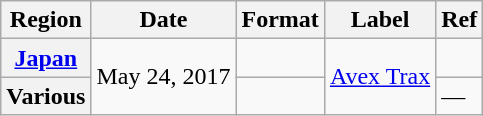<table class="wikitable plainrowheaders">
<tr>
<th>Region</th>
<th>Date</th>
<th>Format</th>
<th>Label</th>
<th>Ref</th>
</tr>
<tr>
<th scope="row"><a href='#'>Japan</a></th>
<td rowspan="2">May 24, 2017</td>
<td></td>
<td rowspan="2"><a href='#'>Avex Trax</a></td>
<td></td>
</tr>
<tr>
<th scope="row">Various </th>
<td></td>
<td>—</td>
</tr>
</table>
